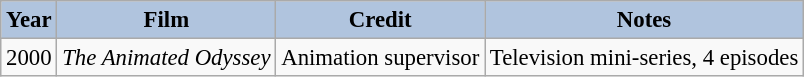<table class="wikitable" style="font-size:95%;">
<tr>
<th style="background:#B0C4DE;">Year</th>
<th style="background:#B0C4DE;">Film</th>
<th style="background:#B0C4DE;">Credit</th>
<th style="background:#B0C4DE;">Notes</th>
</tr>
<tr>
<td>2000</td>
<td><em>The Animated Odyssey</em></td>
<td>Animation supervisor</td>
<td>Television mini-series, 4 episodes</td>
</tr>
</table>
